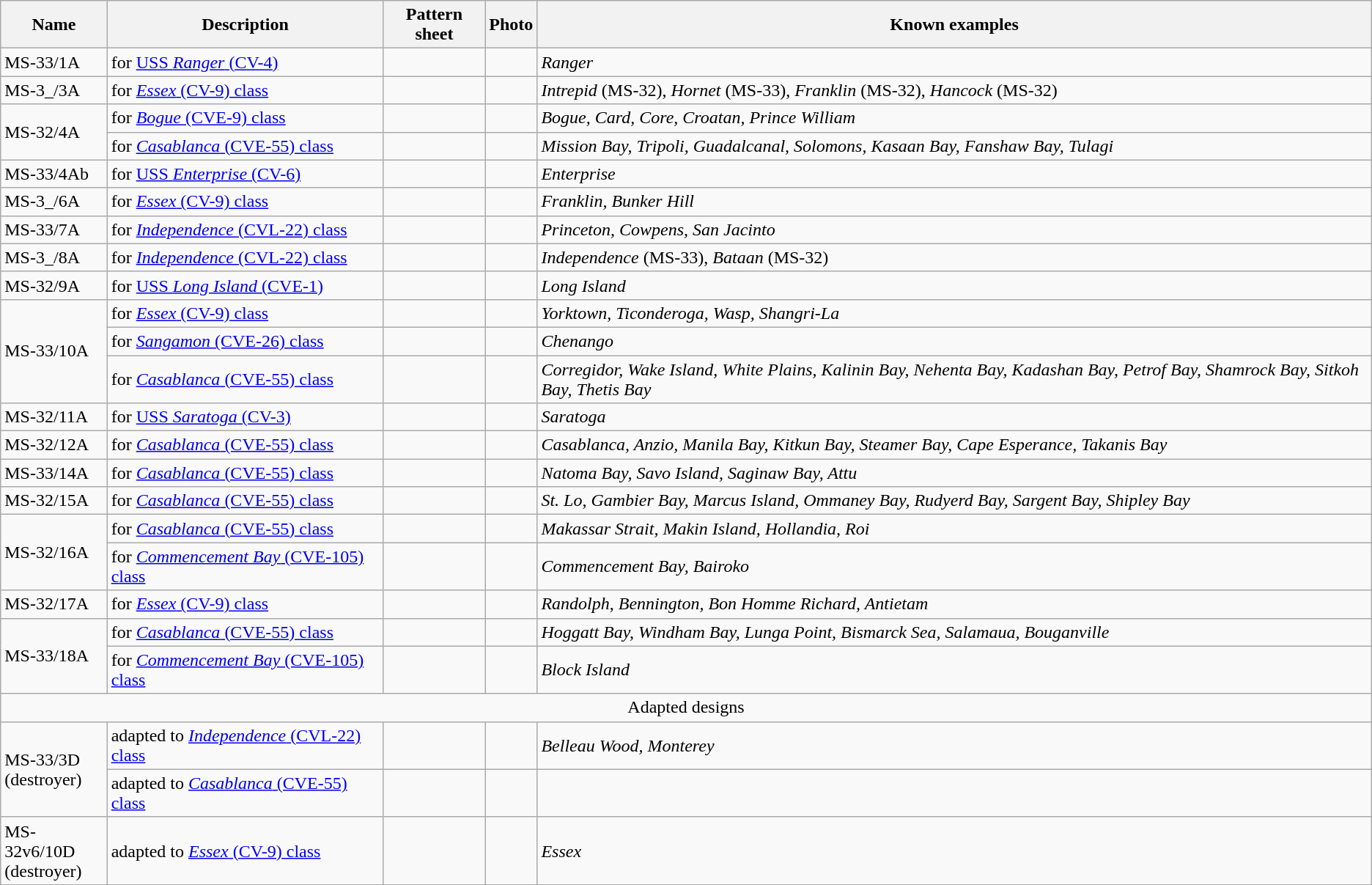<table class="wikitable" border="1">
<tr>
<th>Name</th>
<th>Description</th>
<th>Pattern sheet</th>
<th>Photo</th>
<th>Known examples</th>
</tr>
<tr>
<td>MS-33/1A</td>
<td>for <a href='#'>USS <em>Ranger</em> (CV-4)</a></td>
<td></td>
<td></td>
<td><em>Ranger</em></td>
</tr>
<tr>
<td>MS-3_/3A</td>
<td>for <a href='#'><em>Essex</em> (CV-9) class</a></td>
<td></td>
<td></td>
<td><em>Intrepid</em> (MS-32), <em>Hornet</em> (MS-33), <em>Franklin</em> (MS-32), <em>Hancock</em> (MS-32)</td>
</tr>
<tr>
<td rowspan=2>MS-32/4A</td>
<td>for <a href='#'><em>Bogue</em> (CVE-9) class</a></td>
<td></td>
<td></td>
<td><em>Bogue, Card, Core, Croatan, Prince William</em></td>
</tr>
<tr>
<td>for <a href='#'><em>Casablanca</em> (CVE-55) class</a></td>
<td></td>
<td></td>
<td><em>Mission Bay, Tripoli, Guadalcanal, Solomons, Kasaan Bay, Fanshaw Bay, Tulagi</em></td>
</tr>
<tr>
<td>MS-33/4Ab</td>
<td>for <a href='#'>USS <em>Enterprise</em> (CV-6)</a></td>
<td></td>
<td></td>
<td><em>Enterprise</em></td>
</tr>
<tr>
<td>MS-3_/6A</td>
<td>for <a href='#'><em>Essex</em> (CV-9) class</a></td>
<td></td>
<td></td>
<td><em>Franklin, Bunker Hill</em></td>
</tr>
<tr id="Design 7A">
<td>MS-33/7A</td>
<td>for <a href='#'><em>Independence</em> (CVL-22) class</a></td>
<td></td>
<td></td>
<td><em>Princeton, Cowpens, San Jacinto</em></td>
</tr>
<tr>
<td>MS-3_/8A</td>
<td>for <a href='#'><em>Independence</em> (CVL-22) class</a></td>
<td></td>
<td></td>
<td><em>Independence</em> (MS-33), <em>Bataan</em> (MS-32)</td>
</tr>
<tr>
<td>MS-32/9A</td>
<td>for <a href='#'>USS <em>Long Island</em> (CVE-1)</a></td>
<td></td>
<td></td>
<td><em>Long Island</em></td>
</tr>
<tr>
<td rowspan=3>MS-33/10A</td>
<td>for <a href='#'><em>Essex</em> (CV-9) class</a></td>
<td></td>
<td></td>
<td><em>Yorktown, Ticonderoga, Wasp, Shangri-La</em></td>
</tr>
<tr>
<td>for <a href='#'><em>Sangamon</em> (CVE-26) class</a></td>
<td></td>
<td></td>
<td><em>Chenango</em></td>
</tr>
<tr>
<td>for <a href='#'><em>Casablanca</em> (CVE-55) class</a></td>
<td></td>
<td></td>
<td><em>Corregidor, Wake Island, White Plains, Kalinin Bay, Nehenta Bay, Kadashan Bay, Petrof Bay, Shamrock Bay, Sitkoh Bay, Thetis Bay</em></td>
</tr>
<tr id="11A">
<td>MS-32/11A</td>
<td>for <a href='#'>USS <em>Saratoga</em> (CV-3)</a></td>
<td></td>
<td></td>
<td><em>Saratoga</em></td>
</tr>
<tr>
<td>MS-32/12A</td>
<td>for <a href='#'><em>Casablanca</em> (CVE-55) class</a></td>
<td></td>
<td></td>
<td><em>Casablanca, Anzio, Manila Bay, Kitkun Bay, Steamer Bay, Cape Esperance, Takanis Bay</em></td>
</tr>
<tr>
<td>MS-33/14A</td>
<td>for <a href='#'><em>Casablanca</em> (CVE-55) class</a></td>
<td></td>
<td></td>
<td><em>Natoma Bay, Savo Island, Saginaw Bay, Attu</em></td>
</tr>
<tr>
<td>MS-32/15A</td>
<td>for <a href='#'><em>Casablanca</em> (CVE-55) class</a></td>
<td></td>
<td></td>
<td><em>St. Lo, Gambier Bay, Marcus Island, Ommaney Bay, Rudyerd Bay, Sargent Bay, Shipley Bay</em></td>
</tr>
<tr>
<td rowspan=2>MS-32/16A</td>
<td>for <a href='#'><em>Casablanca</em> (CVE-55) class</a></td>
<td></td>
<td></td>
<td><em>Makassar Strait, Makin Island, Hollandia, Roi</em></td>
</tr>
<tr>
<td>for <a href='#'><em>Commencement Bay</em> (CVE-105) class</a></td>
<td></td>
<td></td>
<td><em>Commencement Bay, Bairoko</em></td>
</tr>
<tr>
<td>MS-32/17A</td>
<td>for <a href='#'><em>Essex</em> (CV-9) class</a></td>
<td></td>
<td></td>
<td><em>Randolph</em>, <em>Bennington, Bon Homme Richard, Antietam</em></td>
</tr>
<tr>
<td rowspan=2>MS-33/18A</td>
<td>for <a href='#'><em>Casablanca</em> (CVE-55) class</a></td>
<td></td>
<td></td>
<td><em>Hoggatt Bay, Windham Bay, Lunga Point, Bismarck Sea, Salamaua, Bouganville</em></td>
</tr>
<tr>
<td>for <a href='#'><em>Commencement Bay</em> (CVE-105) class</a></td>
<td></td>
<td></td>
<td><em>Block Island</em></td>
</tr>
<tr>
<td colspan=5 align="center">Adapted designs</td>
</tr>
<tr>
<td rowspan=2>MS-33/3D<br>(destroyer)</td>
<td>adapted to <a href='#'><em>Independence</em> (CVL-22) class</a></td>
<td></td>
<td></td>
<td><em>Belleau Wood, Monterey</em></td>
</tr>
<tr>
<td>adapted to <a href='#'><em>Casablanca</em> (CVE-55) class</a></td>
<td></td>
<td></td>
<td></td>
</tr>
<tr>
<td>MS-32v6/10D<br>(destroyer)</td>
<td>adapted to <a href='#'><em>Essex</em> (CV-9) class</a></td>
<td></td>
<td></td>
<td><em>Essex</em></td>
</tr>
<tr>
</tr>
</table>
